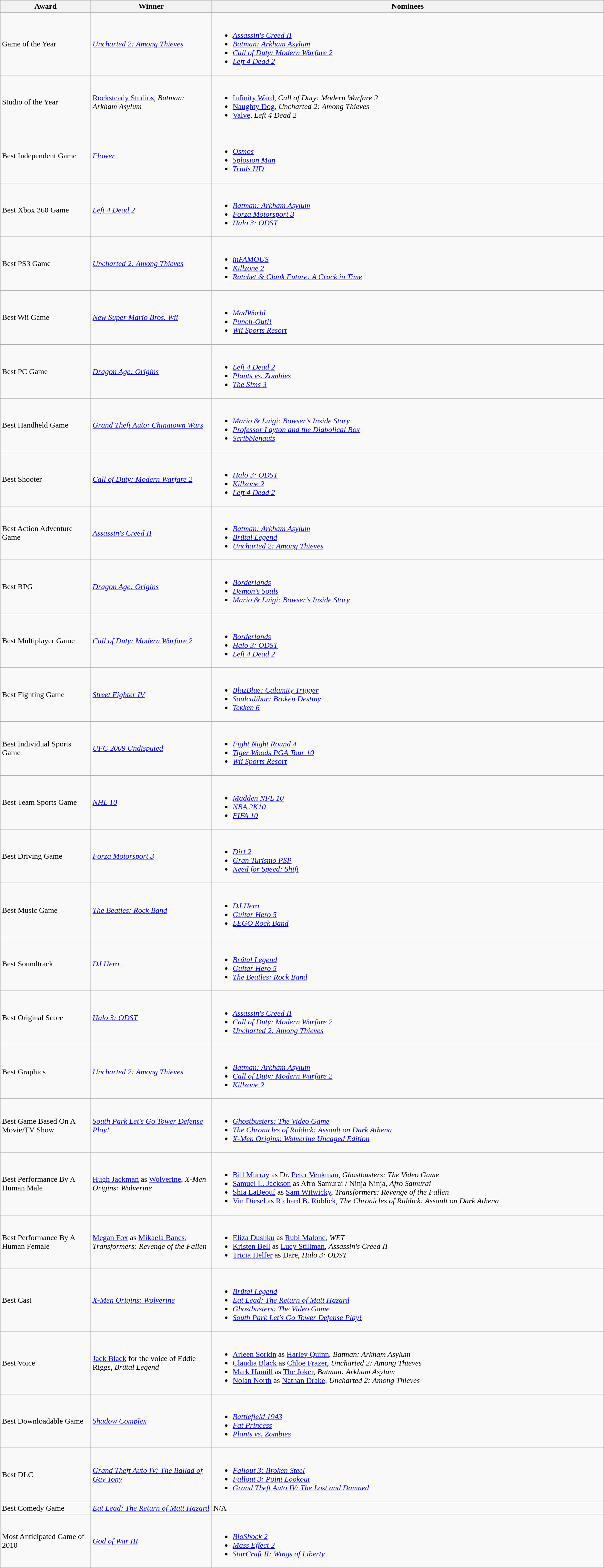<table class="wikitable">
<tr>
<th style="width:15%">Award</th>
<th style="width:20%">Winner</th>
<th style="width:65%">Nominees</th>
</tr>
<tr>
<td>Game of the Year</td>
<td><em><a href='#'>Uncharted 2: Among Thieves</a></em></td>
<td><br><ul><li><em><a href='#'>Assassin's Creed II</a></em></li><li><em><a href='#'>Batman: Arkham Asylum</a></em></li><li><em><a href='#'>Call of Duty: Modern Warfare 2</a></em></li><li><em><a href='#'>Left 4 Dead 2</a></em></li></ul></td>
</tr>
<tr>
<td>Studio of the Year</td>
<td><a href='#'>Rocksteady Studios</a>, <em>Batman: Arkham Asylum</em></td>
<td><br><ul><li><a href='#'>Infinity Ward</a>, <em>Call of Duty: Modern Warfare 2</em></li><li><a href='#'>Naughty Dog</a>, <em>Uncharted 2: Among Thieves</em></li><li><a href='#'>Valve</a>, <em>Left 4 Dead 2</em></li></ul></td>
</tr>
<tr>
<td>Best Independent Game</td>
<td><em><a href='#'>Flower</a></em></td>
<td><br><ul><li><em><a href='#'>Osmos</a></em></li><li><em><a href='#'>Splosion Man</a></em></li><li><em><a href='#'>Trials HD</a></em></li></ul></td>
</tr>
<tr>
<td>Best Xbox 360 Game</td>
<td><em><a href='#'>Left 4 Dead 2</a></em></td>
<td><br><ul><li><em><a href='#'>Batman: Arkham Asylum</a></em></li><li><em><a href='#'>Forza Motorsport 3</a></em></li><li><em><a href='#'>Halo 3: ODST</a></em></li></ul></td>
</tr>
<tr>
<td>Best PS3 Game</td>
<td><em><a href='#'>Uncharted 2: Among Thieves</a></em></td>
<td><br><ul><li><em><a href='#'>inFAMOUS</a></em></li><li><em><a href='#'>Killzone 2</a></em></li><li><em><a href='#'>Ratchet & Clank Future: A Crack in Time</a></em></li></ul></td>
</tr>
<tr>
<td>Best Wii Game</td>
<td><em><a href='#'>New Super Mario Bros. Wii</a></em></td>
<td><br><ul><li><em><a href='#'>MadWorld</a></em></li><li><em><a href='#'>Punch-Out!!</a></em></li><li><em><a href='#'>Wii Sports Resort</a></em></li></ul></td>
</tr>
<tr>
<td>Best PC Game</td>
<td><em><a href='#'>Dragon Age: Origins</a></em></td>
<td><br><ul><li><em><a href='#'>Left 4 Dead 2</a></em></li><li><em><a href='#'>Plants vs. Zombies</a></em></li><li><em><a href='#'>The Sims 3</a></em></li></ul></td>
</tr>
<tr>
<td>Best Handheld Game</td>
<td><em><a href='#'>Grand Theft Auto: Chinatown Wars</a></em></td>
<td><br><ul><li><em><a href='#'>Mario & Luigi: Bowser's Inside Story</a></em></li><li><em><a href='#'>Professor Layton and the Diabolical Box</a></em></li><li><em><a href='#'>Scribblenauts</a></em></li></ul></td>
</tr>
<tr>
<td>Best Shooter</td>
<td><em><a href='#'>Call of Duty: Modern Warfare 2</a></em></td>
<td><br><ul><li><em><a href='#'>Halo 3: ODST</a></em></li><li><em><a href='#'>Killzone 2</a></em></li><li><em><a href='#'>Left 4 Dead 2</a></em></li></ul></td>
</tr>
<tr>
<td>Best Action Adventure Game</td>
<td><em><a href='#'>Assassin's Creed II</a></em></td>
<td><br><ul><li><em><a href='#'>Batman: Arkham Asylum</a></em></li><li><em><a href='#'>Brütal Legend</a></em></li><li><em><a href='#'>Uncharted 2: Among Thieves</a></em></li></ul></td>
</tr>
<tr>
<td>Best RPG</td>
<td><em><a href='#'>Dragon Age: Origins</a></em></td>
<td><br><ul><li><em><a href='#'>Borderlands</a></em></li><li><em><a href='#'>Demon's Souls</a></em></li><li><em><a href='#'>Mario & Luigi: Bowser's Inside Story</a></em></li></ul></td>
</tr>
<tr>
<td>Best Multiplayer Game</td>
<td><em><a href='#'>Call of Duty: Modern Warfare 2</a></em></td>
<td><br><ul><li><em><a href='#'>Borderlands</a></em></li><li><em><a href='#'>Halo 3: ODST</a></em></li><li><em><a href='#'>Left 4 Dead 2</a></em></li></ul></td>
</tr>
<tr>
<td>Best Fighting Game</td>
<td><em><a href='#'>Street Fighter IV</a></em></td>
<td><br><ul><li><em><a href='#'>BlazBlue: Calamity Trigger</a></em></li><li><em><a href='#'>Soulcalibur: Broken Destiny</a></em></li><li><em><a href='#'>Tekken 6</a></em></li></ul></td>
</tr>
<tr>
<td>Best Individual Sports Game</td>
<td><em><a href='#'>UFC 2009 Undisputed</a></em></td>
<td><br><ul><li><em><a href='#'>Fight Night Round 4</a></em></li><li><em><a href='#'>Tiger Woods PGA Tour 10</a></em></li><li><em><a href='#'>Wii Sports Resort</a></em></li></ul></td>
</tr>
<tr>
<td>Best Team Sports Game</td>
<td><em><a href='#'>NHL 10</a></em></td>
<td><br><ul><li><em><a href='#'>Madden NFL 10</a></em></li><li><em><a href='#'>NBA 2K10</a></em></li><li><em><a href='#'>FIFA 10</a></em></li></ul></td>
</tr>
<tr>
<td>Best Driving Game</td>
<td><em><a href='#'>Forza Motorsport 3</a></em></td>
<td><br><ul><li><em><a href='#'>Dirt 2</a></em></li><li><em><a href='#'>Gran Turismo PSP</a></em></li><li><em><a href='#'>Need for Speed: Shift</a></em></li></ul></td>
</tr>
<tr>
<td>Best Music Game</td>
<td><em><a href='#'>The Beatles: Rock Band</a></em></td>
<td><br><ul><li><em><a href='#'>DJ Hero</a></em></li><li><em><a href='#'>Guitar Hero 5</a></em></li><li><em><a href='#'>LEGO Rock Band</a></em></li></ul></td>
</tr>
<tr>
<td>Best Soundtrack</td>
<td><em><a href='#'>DJ Hero</a></em></td>
<td><br><ul><li><em><a href='#'>Brütal Legend</a></em></li><li><em><a href='#'>Guitar Hero 5</a></em></li><li><em><a href='#'>The Beatles: Rock Band</a></em></li></ul></td>
</tr>
<tr>
<td>Best Original Score</td>
<td><em><a href='#'>Halo 3: ODST</a></em></td>
<td><br><ul><li><em><a href='#'>Assassin's Creed II</a></em></li><li><em><a href='#'>Call of Duty: Modern Warfare 2</a></em></li><li><em><a href='#'>Uncharted 2: Among Thieves</a></em></li></ul></td>
</tr>
<tr>
<td>Best Graphics</td>
<td><em><a href='#'>Uncharted 2: Among Thieves</a></em></td>
<td><br><ul><li><em><a href='#'>Batman: Arkham Asylum</a></em></li><li><em><a href='#'>Call of Duty: Modern Warfare 2</a></em></li><li><em><a href='#'>Killzone 2</a></em></li></ul></td>
</tr>
<tr>
<td>Best Game Based On A Movie/TV Show</td>
<td><em><a href='#'>South Park Let's Go Tower Defense Play!</a></em></td>
<td><br><ul><li><em><a href='#'>Ghostbusters: The Video Game</a></em></li><li><em><a href='#'>The Chronicles of Riddick: Assault on Dark Athena</a></em></li><li><em><a href='#'>X-Men Origins: Wolverine Uncaged Edition</a></em></li></ul></td>
</tr>
<tr>
<td>Best Performance By A Human Male</td>
<td><a href='#'>Hugh Jackman</a> as <a href='#'>Wolverine</a>, <em>X-Men Origins: Wolverine</em></td>
<td><br><ul><li><a href='#'>Bill Murray</a> as Dr. <a href='#'>Peter Venkman</a>, <em>Ghostbusters: The Video Game</em></li><li><a href='#'>Samuel L. Jackson</a> as Afro Samurai / Ninja Ninja, <em>Afro Samurai</em></li><li><a href='#'>Shia LaBeouf</a> as <a href='#'>Sam Witwicky</a>, <em>Transformers: Revenge of the Fallen</em></li><li><a href='#'>Vin Diesel</a> as <a href='#'>Richard B. Riddick</a>, <em>The Chronicles of Riddick: Assault on Dark Athena</em></li></ul></td>
</tr>
<tr>
<td>Best Performance By A Human Female</td>
<td><a href='#'>Megan Fox</a> as <a href='#'>Mikaela Banes</a>, <em>Transformers: Revenge of the Fallen</em></td>
<td><br><ul><li><a href='#'>Eliza Dushku</a> as <a href='#'>Rubi Malone</a>, <em>WET</em></li><li><a href='#'>Kristen Bell</a> as <a href='#'>Lucy Stillman</a>, <em>Assassin's Creed II</em></li><li><a href='#'>Tricia Helfer</a> as Dare, <em>Halo 3: ODST</em></li></ul></td>
</tr>
<tr>
<td>Best Cast</td>
<td><em><a href='#'>X-Men Origins: Wolverine</a></em></td>
<td><br><ul><li><em><a href='#'>Brütal Legend</a></em></li><li><em><a href='#'>Eat Lead: The Return of Matt Hazard</a></em></li><li><em><a href='#'>Ghostbusters: The Video Game</a></em></li><li><em><a href='#'>South Park Let's Go Tower Defense Play!</a></em></li></ul></td>
</tr>
<tr>
<td>Best Voice</td>
<td><a href='#'>Jack Black</a> for the voice of Eddie Riggs, <em>Brütal Legend</em></td>
<td><br><ul><li><a href='#'>Arleen Sorkin</a> as <a href='#'>Harley Quinn</a>, <em>Batman: Arkham Asylum</em></li><li><a href='#'>Claudia Black</a> as <a href='#'>Chloe Frazer</a>, <em>Uncharted 2: Among Thieves</em></li><li><a href='#'>Mark Hamill</a> as <a href='#'>The Joker</a>, <em>Batman: Arkham Asylum</em></li><li><a href='#'>Nolan North</a> as <a href='#'>Nathan Drake</a>, <em>Uncharted 2: Among Thieves</em></li></ul></td>
</tr>
<tr>
<td>Best Downloadable Game</td>
<td><em><a href='#'>Shadow Complex</a></em></td>
<td><br><ul><li><em><a href='#'>Battlefield 1943</a></em></li><li><em><a href='#'>Fat Princess</a></em></li><li><em><a href='#'>Plants vs. Zombies</a></em></li></ul></td>
</tr>
<tr>
<td>Best DLC</td>
<td><em><a href='#'>Grand Theft Auto IV: The Ballad of Gay Tony</a></em></td>
<td><br><ul><li><em><a href='#'>Fallout 3: Broken Steel</a></em></li><li><em><a href='#'>Fallout 3: Point Lookout</a></em></li><li><em><a href='#'>Grand Theft Auto IV: The Lost and Damned</a></em></li></ul></td>
</tr>
<tr>
<td>Best Comedy Game</td>
<td><em><a href='#'>Eat Lead: The Return of Matt Hazard</a></em></td>
<td>N/A</td>
</tr>
<tr>
<td>Most Anticipated Game of 2010</td>
<td><em><a href='#'>God of War III</a></em></td>
<td><br><ul><li><em><a href='#'>BioShock 2</a></em></li><li><em><a href='#'>Mass Effect 2</a></em></li><li><em><a href='#'>StarCraft II: Wings of Liberty</a></em></li></ul></td>
</tr>
</table>
